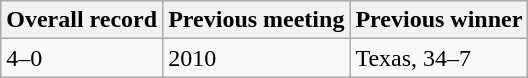<table class="wikitable">
<tr>
<th>Overall record</th>
<th>Previous meeting</th>
<th>Previous winner</th>
</tr>
<tr>
<td>4–0</td>
<td>2010</td>
<td>Texas, 34–7</td>
</tr>
</table>
